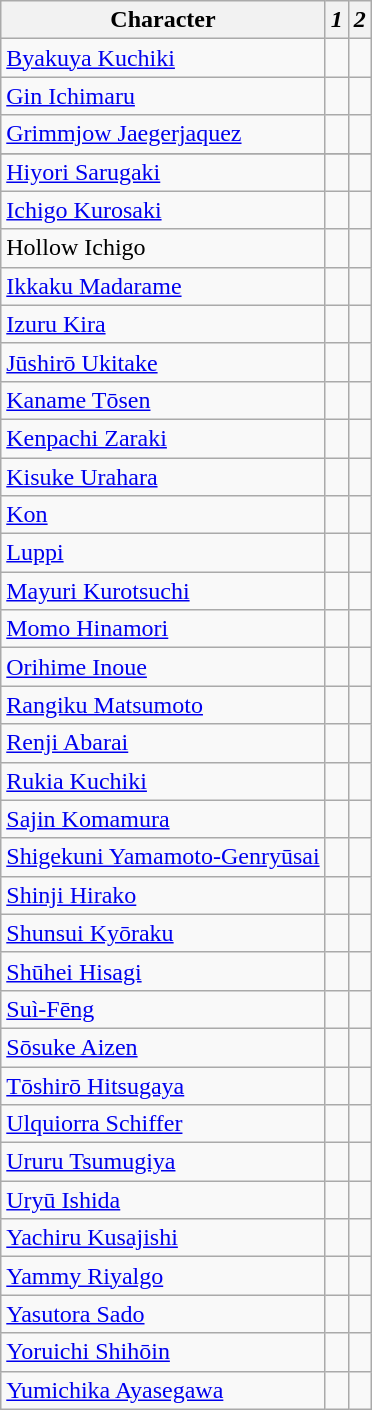<table class="wikitable sortable">
<tr>
<th>Character</th>
<th><em>1</em></th>
<th><em>2</em></th>
</tr>
<tr>
<td><a href='#'>Byakuya Kuchiki</a></td>
<td></td>
<td></td>
</tr>
<tr>
<td><a href='#'>Gin Ichimaru</a></td>
<td></td>
<td></td>
</tr>
<tr>
<td><a href='#'>Grimmjow Jaegerjaquez</a></td>
<td></td>
<td></td>
</tr>
<tr>
</tr>
<tr>
<td><a href='#'>Hiyori Sarugaki</a></td>
<td></td>
<td></td>
</tr>
<tr>
<td><a href='#'>Ichigo Kurosaki</a></td>
<td></td>
<td></td>
</tr>
<tr>
<td>Hollow Ichigo</td>
<td></td>
<td></td>
</tr>
<tr>
<td><a href='#'>Ikkaku Madarame</a></td>
<td></td>
<td></td>
</tr>
<tr>
<td><a href='#'>Izuru Kira</a></td>
<td></td>
<td></td>
</tr>
<tr>
<td><a href='#'>Jūshirō Ukitake</a></td>
<td></td>
<td></td>
</tr>
<tr>
<td><a href='#'>Kaname Tōsen</a></td>
<td></td>
<td></td>
</tr>
<tr>
<td><a href='#'>Kenpachi Zaraki</a></td>
<td></td>
<td></td>
</tr>
<tr>
<td><a href='#'>Kisuke Urahara</a></td>
<td></td>
<td></td>
</tr>
<tr>
<td><a href='#'>Kon</a></td>
<td></td>
<td></td>
</tr>
<tr>
<td><a href='#'>Luppi</a></td>
<td></td>
<td></td>
</tr>
<tr>
<td><a href='#'>Mayuri Kurotsuchi</a></td>
<td></td>
<td></td>
</tr>
<tr>
<td><a href='#'>Momo Hinamori</a></td>
<td></td>
<td></td>
</tr>
<tr>
<td><a href='#'>Orihime Inoue</a></td>
<td></td>
<td></td>
</tr>
<tr>
<td><a href='#'>Rangiku Matsumoto</a></td>
<td></td>
<td></td>
</tr>
<tr>
<td><a href='#'>Renji Abarai</a></td>
<td></td>
<td></td>
</tr>
<tr>
<td><a href='#'>Rukia Kuchiki</a></td>
<td></td>
<td></td>
</tr>
<tr>
<td><a href='#'>Sajin Komamura</a></td>
<td></td>
<td></td>
</tr>
<tr>
<td><a href='#'>Shigekuni Yamamoto-Genryūsai</a></td>
<td></td>
<td></td>
</tr>
<tr>
<td><a href='#'>Shinji Hirako</a></td>
<td></td>
<td></td>
</tr>
<tr>
<td><a href='#'>Shunsui Kyōraku</a></td>
<td></td>
<td></td>
</tr>
<tr>
<td><a href='#'>Shūhei Hisagi</a></td>
<td></td>
<td></td>
</tr>
<tr>
<td><a href='#'>Suì-Fēng</a></td>
<td></td>
<td></td>
</tr>
<tr>
<td><a href='#'>Sōsuke Aizen</a></td>
<td></td>
<td></td>
</tr>
<tr>
<td><a href='#'>Tōshirō Hitsugaya</a></td>
<td></td>
<td></td>
</tr>
<tr>
<td><a href='#'>Ulquiorra Schiffer</a></td>
<td></td>
<td></td>
</tr>
<tr>
<td><a href='#'>Ururu Tsumugiya</a></td>
<td></td>
<td></td>
</tr>
<tr>
<td><a href='#'>Uryū Ishida</a></td>
<td></td>
<td></td>
</tr>
<tr>
<td><a href='#'>Yachiru Kusajishi</a></td>
<td></td>
<td></td>
</tr>
<tr>
<td><a href='#'>Yammy Riyalgo</a></td>
<td></td>
<td></td>
</tr>
<tr>
<td><a href='#'>Yasutora Sado</a></td>
<td></td>
<td></td>
</tr>
<tr>
<td><a href='#'>Yoruichi Shihōin</a></td>
<td></td>
<td></td>
</tr>
<tr>
<td><a href='#'>Yumichika Ayasegawa</a></td>
<td></td>
<td></td>
</tr>
</table>
